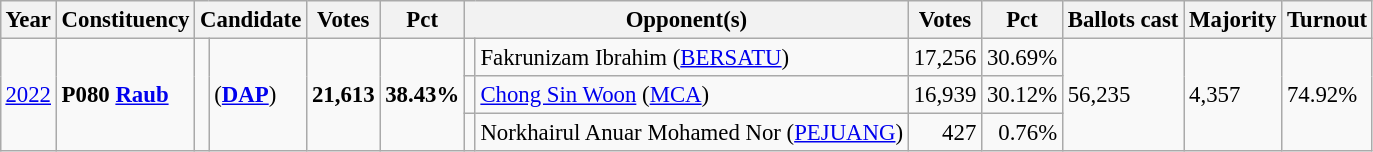<table class="wikitable" style="margin:0.5em ; font-size:95%">
<tr>
<th>Year</th>
<th>Constituency</th>
<th colspan=2>Candidate</th>
<th>Votes</th>
<th>Pct</th>
<th colspan=2>Opponent(s)</th>
<th>Votes</th>
<th>Pct</th>
<th>Ballots cast</th>
<th>Majority</th>
<th>Turnout</th>
</tr>
<tr>
<td rowspan="3"><a href='#'>2022</a></td>
<td rowspan=3><strong>P080 <a href='#'>Raub</a></strong></td>
<td rowspan="3" ></td>
<td rowspan="3"> (<a href='#'><strong>DAP</strong></a>)</td>
<td rowspan="3" align="right"><strong>21,613</strong></td>
<td rowspan="3"><strong>38.43%</strong></td>
<td bgcolor=></td>
<td>Fakrunizam Ibrahim (<a href='#'>BERSATU</a>)</td>
<td align="right">17,256</td>
<td>30.69%</td>
<td rowspan="3">56,235</td>
<td rowspan="3">4,357</td>
<td rowspan="3">74.92%</td>
</tr>
<tr>
<td></td>
<td><a href='#'>Chong Sin Woon</a> (<a href='#'>MCA</a>)</td>
<td align="right">16,939</td>
<td>30.12%</td>
</tr>
<tr>
<td bgcolor=></td>
<td>Norkhairul Anuar Mohamed Nor (<a href='#'>PEJUANG</a>)</td>
<td align="right">427</td>
<td align="right">0.76%</td>
</tr>
</table>
